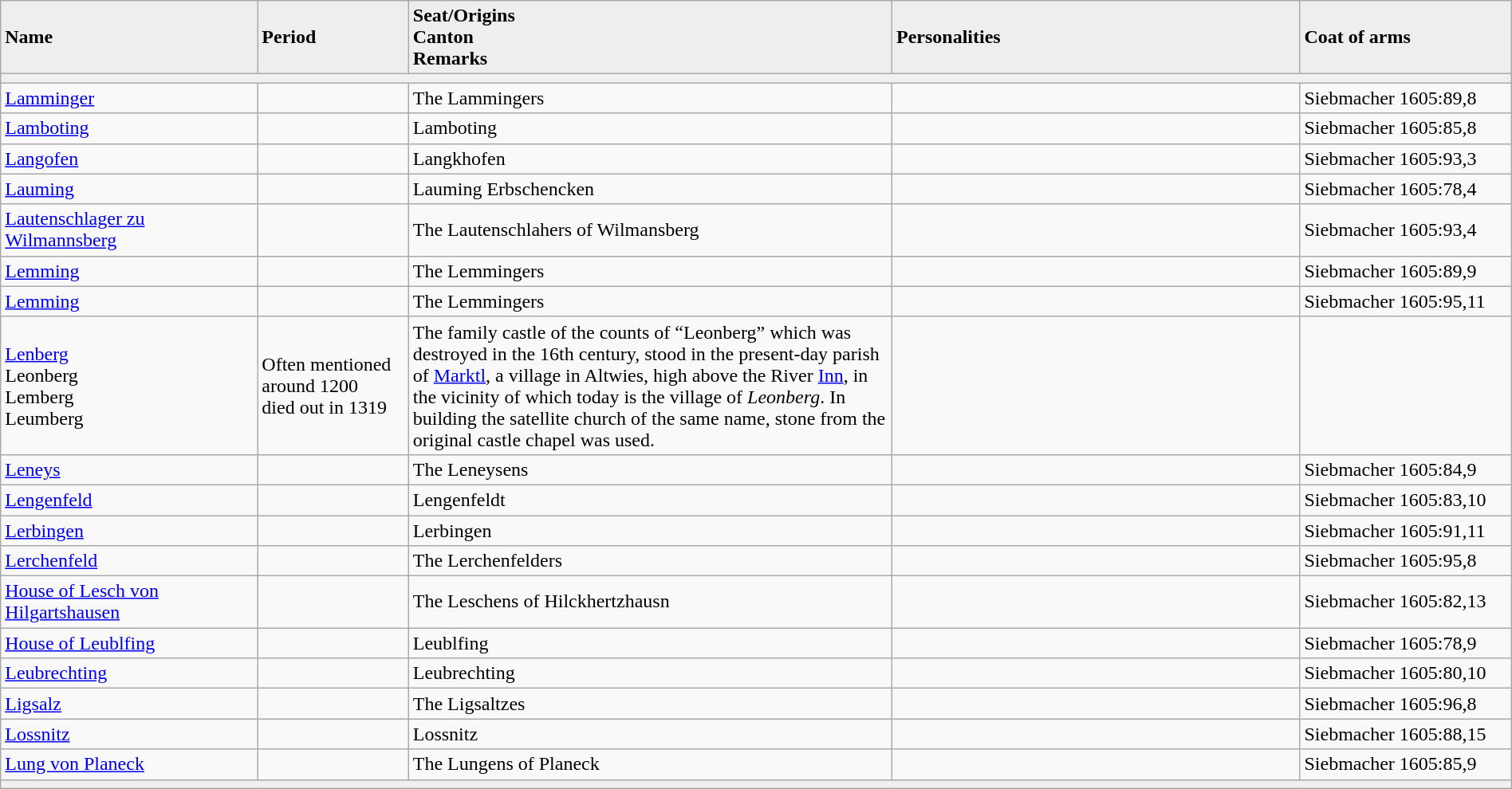<table class="wikitable" width="100%">
<tr>
<td style="background:#EEEEEE;" ! width="17%"><strong>Name</strong></td>
<td style="background:#EEEEEE;" ! width="10%"><strong>Period</strong></td>
<td style="background:#EEEEEE;" ! width="32%"><strong>Seat/Origins <br> Canton <br> Remarks</strong></td>
<td style="background:#EEEEEE;" ! width="27%"><strong>Personalities</strong></td>
<td style="background:#EEEEEE;" ! width="14%"><strong>Coat of arms</strong></td>
</tr>
<tr>
<td colspan="5" align="left" style="background:#f0f0f0;"></td>
</tr>
<tr>
<td><a href='#'>Lamminger</a></td>
<td></td>
<td>The Lammingers</td>
<td></td>
<td>Siebmacher 1605:89,8</td>
</tr>
<tr>
<td><a href='#'>Lamboting</a></td>
<td></td>
<td>Lamboting</td>
<td></td>
<td>Siebmacher 1605:85,8</td>
</tr>
<tr>
<td><a href='#'>Langofen</a></td>
<td></td>
<td>Langkhofen</td>
<td></td>
<td>Siebmacher 1605:93,3</td>
</tr>
<tr>
<td><a href='#'>Lauming</a></td>
<td></td>
<td>Lauming Erbschencken</td>
<td></td>
<td>Siebmacher 1605:78,4</td>
</tr>
<tr>
<td><a href='#'>Lautenschlager zu Wilmannsberg</a></td>
<td></td>
<td>The Lautenschlahers of Wilmansberg</td>
<td></td>
<td>Siebmacher 1605:93,4</td>
</tr>
<tr>
<td><a href='#'>Lemming</a></td>
<td></td>
<td>The Lemmingers</td>
<td></td>
<td>Siebmacher 1605:89,9</td>
</tr>
<tr>
<td><a href='#'>Lemming</a></td>
<td></td>
<td>The Lemmingers</td>
<td></td>
<td>Siebmacher 1605:95,11</td>
</tr>
<tr>
<td><a href='#'>Lenberg</a><br>Leonberg<br>Lemberg<br>Leumberg</td>
<td>Often mentioned around 1200 <br>died out in 1319</td>
<td>The family castle of the counts of “Leonberg” which was destroyed in the 16th century, stood in the present-day parish of <a href='#'>Marktl</a>, a village in Altwies, high above the River <a href='#'>Inn</a>, in the vicinity of which today is the village of <em>Leonberg</em>. In building the satellite church of the same name, stone from the original castle chapel was used.</td>
<td></td>
<td></td>
</tr>
<tr>
<td><a href='#'>Leneys</a></td>
<td></td>
<td>The Leneysens</td>
<td></td>
<td>Siebmacher 1605:84,9</td>
</tr>
<tr>
<td><a href='#'>Lengenfeld</a></td>
<td></td>
<td>Lengenfeldt</td>
<td></td>
<td>Siebmacher 1605:83,10</td>
</tr>
<tr>
<td><a href='#'>Lerbingen</a></td>
<td></td>
<td>Lerbingen</td>
<td></td>
<td>Siebmacher 1605:91,11</td>
</tr>
<tr>
<td><a href='#'>Lerchenfeld</a></td>
<td></td>
<td>The Lerchenfelders</td>
<td></td>
<td>Siebmacher 1605:95,8</td>
</tr>
<tr>
<td><a href='#'>House of Lesch von Hilgartshausen</a></td>
<td></td>
<td>The Leschens of Hilckhertzhausn</td>
<td></td>
<td>Siebmacher 1605:82,13</td>
</tr>
<tr>
<td><a href='#'>House of Leublfing</a></td>
<td></td>
<td>Leublfing</td>
<td></td>
<td>Siebmacher 1605:78,9</td>
</tr>
<tr>
<td><a href='#'>Leubrechting</a></td>
<td></td>
<td>Leubrechting</td>
<td></td>
<td>Siebmacher 1605:80,10</td>
</tr>
<tr>
<td><a href='#'>Ligsalz</a></td>
<td></td>
<td>The Ligsaltzes</td>
<td></td>
<td>Siebmacher 1605:96,8</td>
</tr>
<tr>
<td><a href='#'>Lossnitz</a></td>
<td></td>
<td>Lossnitz</td>
<td></td>
<td>Siebmacher 1605:88,15</td>
</tr>
<tr>
<td><a href='#'>Lung von Planeck</a></td>
<td></td>
<td>The Lungens of Planeck</td>
<td></td>
<td>Siebmacher 1605:85,9</td>
</tr>
<tr>
<td colspan="5" align="left" style="background:#f0f0f0;"></td>
</tr>
</table>
